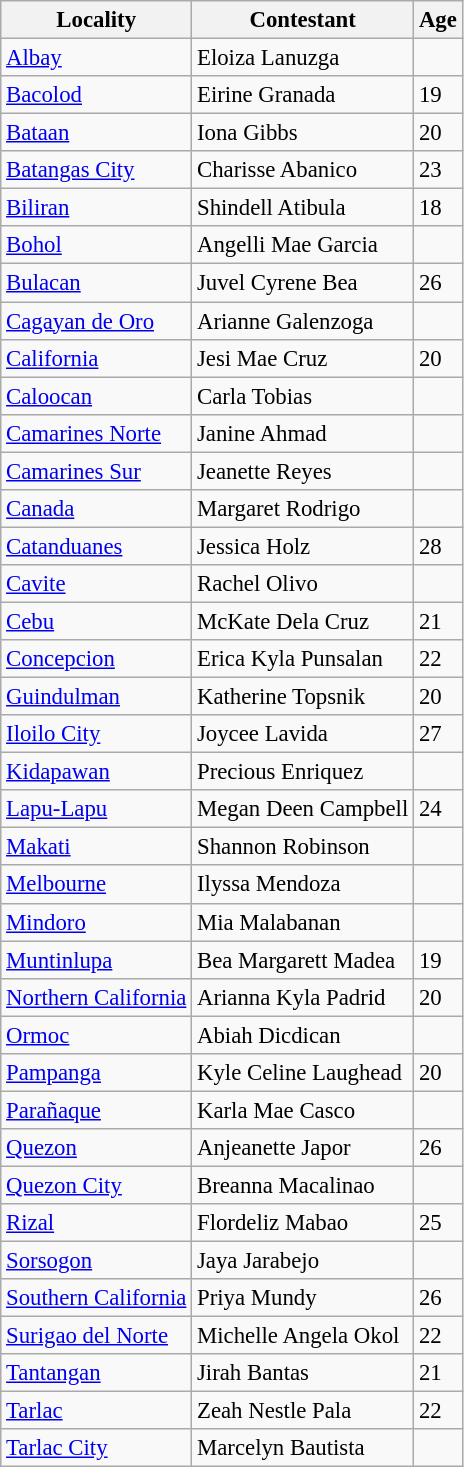<table class="wikitable sortable" style="font-size: 95%;">
<tr>
<th>Locality</th>
<th>Contestant</th>
<th>Age</th>
</tr>
<tr>
<td><a href='#'>Albay</a></td>
<td>Eloiza Lanuzga</td>
<td></td>
</tr>
<tr>
<td><a href='#'>Bacolod</a></td>
<td>Eirine Granada</td>
<td>19</td>
</tr>
<tr>
<td><a href='#'>Bataan</a></td>
<td>Iona Gibbs</td>
<td>20</td>
</tr>
<tr>
<td><a href='#'>Batangas City</a></td>
<td>Charisse Abanico</td>
<td>23</td>
</tr>
<tr>
<td><a href='#'>Biliran</a></td>
<td>Shindell Atibula</td>
<td>18</td>
</tr>
<tr>
<td><a href='#'>Bohol</a></td>
<td>Angelli Mae Garcia</td>
<td></td>
</tr>
<tr>
<td><a href='#'>Bulacan</a></td>
<td>Juvel Cyrene Bea</td>
<td>26</td>
</tr>
<tr>
<td><a href='#'>Cagayan de Oro</a></td>
<td>Arianne Galenzoga</td>
<td></td>
</tr>
<tr>
<td><a href='#'>California</a></td>
<td>Jesi Mae Cruz</td>
<td>20</td>
</tr>
<tr>
<td><a href='#'>Caloocan</a></td>
<td>Carla Tobias</td>
<td></td>
</tr>
<tr>
<td><a href='#'>Camarines Norte</a></td>
<td>Janine Ahmad</td>
<td></td>
</tr>
<tr>
<td><a href='#'>Camarines Sur</a></td>
<td>Jeanette Reyes</td>
<td></td>
</tr>
<tr>
<td><a href='#'>Canada</a></td>
<td>Margaret Rodrigo</td>
<td></td>
</tr>
<tr>
<td><a href='#'>Catanduanes</a></td>
<td>Jessica Holz</td>
<td>28</td>
</tr>
<tr>
<td><a href='#'>Cavite</a></td>
<td>Rachel Olivo</td>
<td></td>
</tr>
<tr>
<td><a href='#'>Cebu</a></td>
<td>McKate Dela Cruz</td>
<td>21</td>
</tr>
<tr>
<td><a href='#'>Concepcion</a></td>
<td>Erica Kyla Punsalan</td>
<td>22</td>
</tr>
<tr>
<td><a href='#'>Guindulman</a></td>
<td>Katherine Topsnik</td>
<td>20</td>
</tr>
<tr>
<td><a href='#'>Iloilo City</a></td>
<td>Joycee Lavida</td>
<td>27</td>
</tr>
<tr>
<td><a href='#'>Kidapawan</a></td>
<td>Precious Enriquez</td>
<td></td>
</tr>
<tr>
<td><a href='#'>Lapu-Lapu</a></td>
<td>Megan Deen Campbell</td>
<td>24</td>
</tr>
<tr>
<td><a href='#'>Makati</a></td>
<td>Shannon Robinson</td>
<td></td>
</tr>
<tr>
<td><a href='#'>Melbourne</a></td>
<td>Ilyssa Mendoza</td>
<td></td>
</tr>
<tr>
<td><a href='#'>Mindoro</a></td>
<td>Mia Malabanan</td>
<td></td>
</tr>
<tr>
<td><a href='#'>Muntinlupa</a></td>
<td>Bea Margarett Madea</td>
<td>19</td>
</tr>
<tr>
<td><a href='#'>Northern California</a></td>
<td>Arianna Kyla Padrid</td>
<td>20</td>
</tr>
<tr>
<td><a href='#'>Ormoc</a></td>
<td>Abiah Dicdican</td>
<td></td>
</tr>
<tr>
<td><a href='#'>Pampanga</a></td>
<td>Kyle Celine Laughead</td>
<td>20</td>
</tr>
<tr>
<td><a href='#'>Parañaque</a></td>
<td>Karla Mae Casco</td>
<td></td>
</tr>
<tr>
<td><a href='#'>Quezon</a></td>
<td>Anjeanette Japor</td>
<td>26</td>
</tr>
<tr>
<td><a href='#'>Quezon City</a></td>
<td>Breanna Macalinao</td>
<td></td>
</tr>
<tr>
<td><a href='#'>Rizal</a></td>
<td>Flordeliz Mabao</td>
<td>25</td>
</tr>
<tr>
<td><a href='#'>Sorsogon</a></td>
<td>Jaya Jarabejo</td>
<td></td>
</tr>
<tr>
<td><a href='#'>Southern California</a></td>
<td>Priya Mundy</td>
<td>26</td>
</tr>
<tr>
<td><a href='#'>Surigao del Norte</a></td>
<td>Michelle Angela Okol</td>
<td>22</td>
</tr>
<tr>
<td><a href='#'>Tantangan</a></td>
<td>Jirah Bantas</td>
<td>21</td>
</tr>
<tr>
<td><a href='#'>Tarlac</a></td>
<td>Zeah Nestle Pala</td>
<td>22</td>
</tr>
<tr>
<td><a href='#'>Tarlac City</a></td>
<td>Marcelyn Bautista</td>
<td></td>
</tr>
</table>
